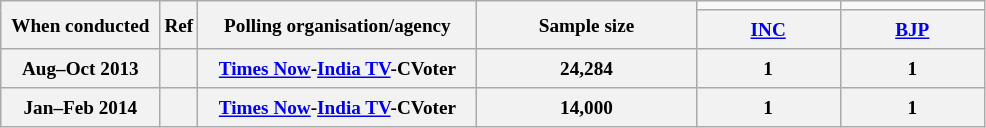<table class="wikitable" style="text-align:center;font-size:80%;line-height:20px;">
<tr>
<th class="wikitable" rowspan="2" width="100px">When conducted</th>
<th class="wikitable" rowspan="2" width="10px">Ref</th>
<th class="wikitable" rowspan="2" width="180px">Polling organisation/agency</th>
<th class="wikitable" rowspan="2" width="140px">Sample size</th>
<td bgcolor=></td>
<td bgcolor=></td>
</tr>
<tr>
<th class="wikitable" width="90px"><a href='#'>INC</a></th>
<th class="wikitable" width="90px"><a href='#'>BJP</a></th>
</tr>
<tr class="hintergrundfarbe2" style="text-align:center">
<th>Aug–Oct 2013</th>
<th></th>
<th><a href='#'>Times Now</a>-<a href='#'>India TV</a>-CVoter</th>
<th>24,284</th>
<th>1</th>
<th>1</th>
</tr>
<tr class="hintergrundfarbe2" style="text-align:center">
<th>Jan–Feb 2014</th>
<th></th>
<th><a href='#'>Times Now</a>-<a href='#'>India TV</a>-CVoter</th>
<th>14,000</th>
<th>1</th>
<th>1</th>
</tr>
</table>
